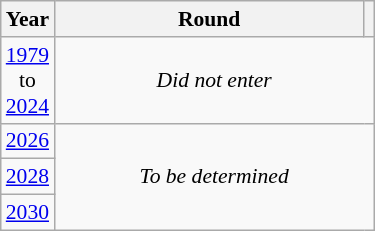<table class="wikitable" style="text-align: center; font-size:90%">
<tr>
<th>Year</th>
<th style="width:200px">Round</th>
<th></th>
</tr>
<tr>
<td><a href='#'>1979</a><br>to<br><a href='#'>2024</a></td>
<td colspan="2"><em>Did not enter</em></td>
</tr>
<tr>
<td><a href='#'>2026</a></td>
<td colspan="2" rowspan="3"><em>To be determined</em></td>
</tr>
<tr>
<td><a href='#'>2028</a></td>
</tr>
<tr>
<td><a href='#'>2030</a></td>
</tr>
</table>
